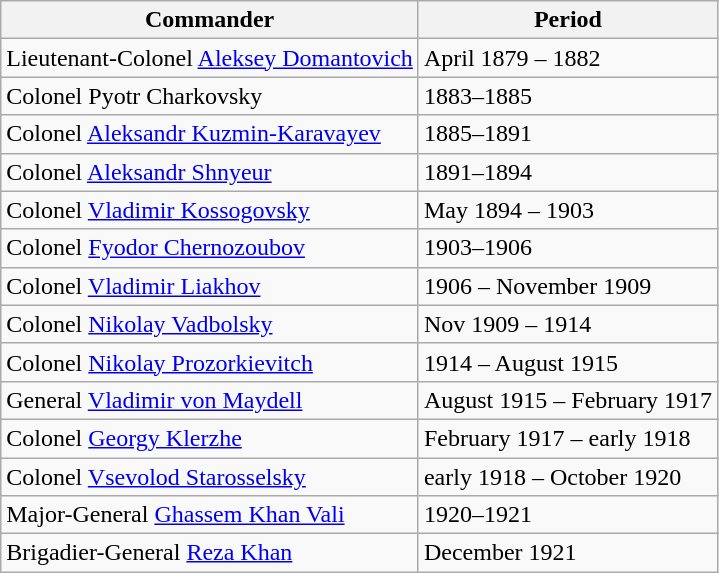<table class="wikitable">
<tr>
<th>Commander</th>
<th>Period</th>
</tr>
<tr>
<td> Lieutenant-Colonel <a href='#'>Aleksey Domantovich</a></td>
<td>April 1879 – 1882</td>
</tr>
<tr>
<td> Colonel Pyotr Charkovsky</td>
<td>1883–1885</td>
</tr>
<tr>
<td> Colonel <a href='#'>Aleksandr Kuzmin-Karavayev</a></td>
<td>1885–1891</td>
</tr>
<tr>
<td> Colonel <a href='#'>Aleksandr Shnyeur</a></td>
<td>1891–1894</td>
</tr>
<tr>
<td> Colonel <a href='#'>Vladimir Kossogovsky</a></td>
<td>May 1894 – 1903</td>
</tr>
<tr>
<td> Colonel <a href='#'>Fyodor Chernozoubov</a></td>
<td>1903–1906</td>
</tr>
<tr>
<td> Colonel <a href='#'>Vladimir Liakhov</a></td>
<td>1906 – November 1909</td>
</tr>
<tr>
<td> Colonel <a href='#'>Nikolay Vadbolsky</a></td>
<td>Nov 1909 – 1914</td>
</tr>
<tr>
<td> Colonel <a href='#'>Nikolay Prozorkievitch</a></td>
<td>1914 – August 1915</td>
</tr>
<tr>
<td> General <a href='#'>Vladimir von Maydell</a></td>
<td>August 1915 – February 1917</td>
</tr>
<tr>
<td> Colonel <a href='#'>Georgy Klerzhe</a></td>
<td>February 1917 – early 1918</td>
</tr>
<tr>
<td> Colonel <a href='#'>Vsevolod Starosselsky</a></td>
<td>early 1918 – October 1920</td>
</tr>
<tr>
<td> Major-General <a href='#'>Ghassem Khan Vali</a></td>
<td>1920–1921</td>
</tr>
<tr>
<td> Brigadier-General <a href='#'>Reza Khan</a></td>
<td>December 1921</td>
</tr>
</table>
